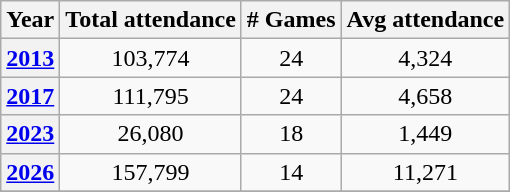<table class="wikitable plainrowheaders sortable" style="text-align: center;">
<tr>
<th scope="col">Year</th>
<th scope="col">Total attendance</th>
<th scope="col"># Games</th>
<th scope="col">Avg attendance</th>
</tr>
<tr>
<th scope="row"><a href='#'>2013</a></th>
<td>103,774</td>
<td>24</td>
<td>4,324</td>
</tr>
<tr>
<th scope="row"><a href='#'>2017</a></th>
<td>111,795</td>
<td>24</td>
<td>4,658</td>
</tr>
<tr>
<th scope="row"><a href='#'>2023</a></th>
<td>26,080</td>
<td>18</td>
<td>1,449</td>
</tr>
<tr>
<th scope="row"><a href='#'>2026</a></th>
<td>157,799</td>
<td>14</td>
<td>11,271</td>
</tr>
<tr>
</tr>
</table>
